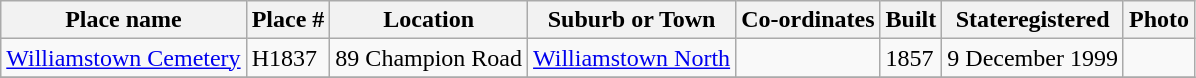<table class="wikitable sortable">
<tr>
<th>Place name</th>
<th>Place #</th>
<th>Location</th>
<th>Suburb or Town</th>
<th>Co-ordinates</th>
<th>Built</th>
<th>Stateregistered</th>
<th class="unsortable">Photo</th>
</tr>
<tr>
<td><a href='#'>Williamstown Cemetery</a></td>
<td>H1837</td>
<td>89 Champion Road</td>
<td><a href='#'>Williamstown North</a></td>
<td></td>
<td>1857</td>
<td>9 December 1999</td>
<td></td>
</tr>
<tr>
</tr>
</table>
